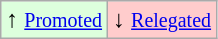<table class="wikitable" align="center">
<tr>
<td style="background:#ddffdd">↑ <small><a href='#'>Promoted</a></small></td>
<td style="background:#ffcccc">↓ <small><a href='#'>Relegated</a></small></td>
</tr>
</table>
